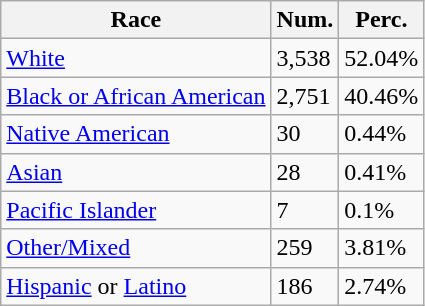<table class="wikitable">
<tr>
<th>Race</th>
<th>Num.</th>
<th>Perc.</th>
</tr>
<tr>
<td><a href='#'>White</a></td>
<td>3,538</td>
<td>52.04%</td>
</tr>
<tr>
<td><a href='#'>Black or African American</a></td>
<td>2,751</td>
<td>40.46%</td>
</tr>
<tr>
<td><a href='#'>Native American</a></td>
<td>30</td>
<td>0.44%</td>
</tr>
<tr>
<td><a href='#'>Asian</a></td>
<td>28</td>
<td>0.41%</td>
</tr>
<tr>
<td><a href='#'>Pacific Islander</a></td>
<td>7</td>
<td>0.1%</td>
</tr>
<tr>
<td><a href='#'>Other/Mixed</a></td>
<td>259</td>
<td>3.81%</td>
</tr>
<tr>
<td><a href='#'>Hispanic</a> or <a href='#'>Latino</a></td>
<td>186</td>
<td>2.74%</td>
</tr>
</table>
